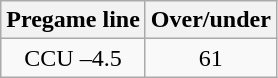<table class="wikitable">
<tr align="center">
<th style=>Pregame line</th>
<th style=>Over/under</th>
</tr>
<tr align="center">
<td>CCU –4.5</td>
<td>61</td>
</tr>
</table>
